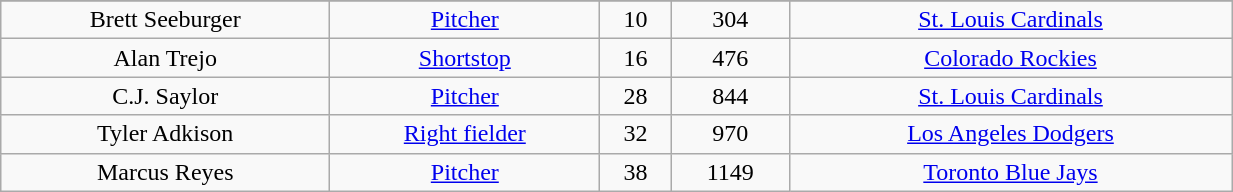<table class="wikitable" width="65%">
<tr align="center">
</tr>
<tr align="center" bgcolor="">
<td>Brett Seeburger</td>
<td><a href='#'>Pitcher</a></td>
<td>10</td>
<td>304</td>
<td><a href='#'>St. Louis Cardinals</a></td>
</tr>
<tr align="center" bgcolor="">
<td>Alan Trejo</td>
<td><a href='#'>Shortstop</a></td>
<td>16</td>
<td>476</td>
<td><a href='#'>Colorado Rockies</a></td>
</tr>
<tr align="center" bgcolor="">
<td>C.J. Saylor</td>
<td><a href='#'>Pitcher</a></td>
<td>28</td>
<td>844</td>
<td><a href='#'>St. Louis Cardinals</a></td>
</tr>
<tr align="center" bgcolor="">
<td>Tyler Adkison</td>
<td><a href='#'>Right fielder</a></td>
<td>32</td>
<td>970</td>
<td><a href='#'>Los Angeles Dodgers</a></td>
</tr>
<tr align="center" bgcolor="">
<td>Marcus Reyes</td>
<td><a href='#'>Pitcher</a></td>
<td>38</td>
<td>1149</td>
<td><a href='#'>Toronto Blue Jays</a></td>
</tr>
</table>
